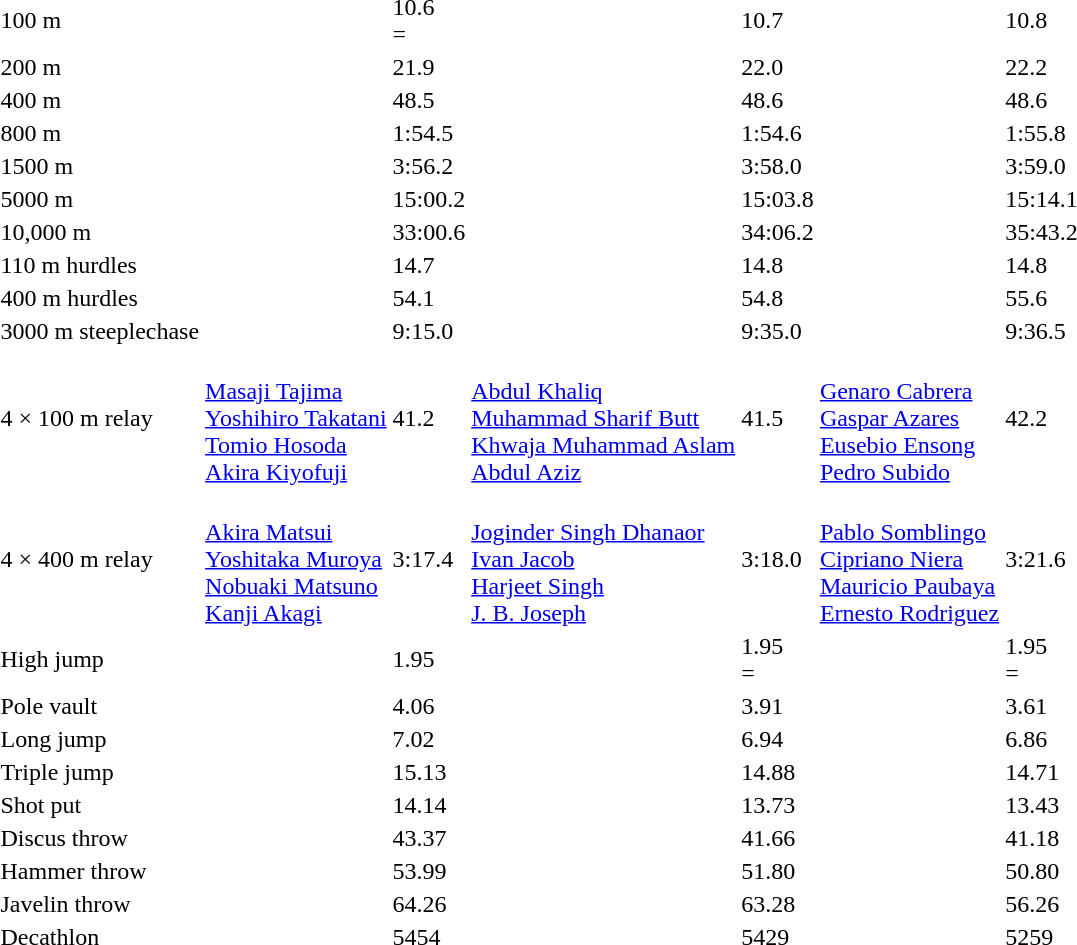<table>
<tr>
<td>100 m<br></td>
<td></td>
<td>10.6<br>=</td>
<td></td>
<td>10.7</td>
<td></td>
<td>10.8</td>
</tr>
<tr>
<td>200 m<br></td>
<td></td>
<td>21.9</td>
<td></td>
<td>22.0</td>
<td></td>
<td>22.2</td>
</tr>
<tr>
<td>400 m<br></td>
<td></td>
<td>48.5<br></td>
<td></td>
<td>48.6</td>
<td></td>
<td>48.6</td>
</tr>
<tr>
<td>800 m<br></td>
<td></td>
<td>1:54.5<br></td>
<td></td>
<td>1:54.6</td>
<td></td>
<td>1:55.8</td>
</tr>
<tr>
<td>1500 m<br></td>
<td></td>
<td>3:56.2<br></td>
<td></td>
<td>3:58.0</td>
<td></td>
<td>3:59.0</td>
</tr>
<tr>
<td>5000 m<br></td>
<td></td>
<td>15:00.2<br></td>
<td></td>
<td>15:03.8</td>
<td></td>
<td>15:14.1</td>
</tr>
<tr>
<td>10,000 m<br></td>
<td></td>
<td>33:00.6<br></td>
<td></td>
<td>34:06.2</td>
<td></td>
<td>35:43.2</td>
</tr>
<tr>
<td>110 m hurdles<br></td>
<td></td>
<td>14.7<br></td>
<td></td>
<td>14.8</td>
<td></td>
<td>14.8</td>
</tr>
<tr>
<td>400 m hurdles<br></td>
<td></td>
<td>54.1<br></td>
<td></td>
<td>54.8</td>
<td></td>
<td>55.6</td>
</tr>
<tr>
<td>3000 m steeplechase<br></td>
<td></td>
<td>9:15.0<br></td>
<td></td>
<td>9:35.0</td>
<td></td>
<td>9:36.5</td>
</tr>
<tr>
<td>4 × 100 m relay<br></td>
<td><br><a href='#'>Masaji Tajima</a><br><a href='#'>Yoshihiro Takatani</a><br><a href='#'>Tomio Hosoda</a><br><a href='#'>Akira Kiyofuji</a></td>
<td>41.2<br></td>
<td><br><a href='#'>Abdul Khaliq</a><br><a href='#'>Muhammad Sharif Butt</a><br><a href='#'>Khwaja Muhammad Aslam</a><br><a href='#'>Abdul Aziz</a></td>
<td>41.5</td>
<td><br><a href='#'>Genaro Cabrera</a><br><a href='#'>Gaspar Azares</a><br><a href='#'>Eusebio Ensong</a><br><a href='#'>Pedro Subido</a></td>
<td>42.2</td>
</tr>
<tr>
<td>4 × 400 m relay<br></td>
<td><br><a href='#'>Akira Matsui</a><br><a href='#'>Yoshitaka Muroya</a><br><a href='#'>Nobuaki Matsuno</a><br><a href='#'>Kanji Akagi</a></td>
<td>3:17.4<br></td>
<td><br><a href='#'>Joginder Singh Dhanaor</a><br><a href='#'>Ivan Jacob</a><br><a href='#'>Harjeet Singh</a><br><a href='#'>J. B. Joseph</a></td>
<td>3:18.0</td>
<td><br><a href='#'>Pablo Somblingo</a><br><a href='#'>Cipriano Niera</a><br><a href='#'>Mauricio Paubaya</a><br><a href='#'>Ernesto Rodriguez</a></td>
<td>3:21.6</td>
</tr>
<tr>
<td>High jump<br></td>
<td></td>
<td>1.95<br></td>
<td></td>
<td>1.95<br>=</td>
<td></td>
<td>1.95<br>=</td>
</tr>
<tr>
<td>Pole vault<br></td>
<td></td>
<td>4.06</td>
<td></td>
<td>3.91</td>
<td></td>
<td>3.61</td>
</tr>
<tr>
<td>Long jump<br></td>
<td></td>
<td>7.02</td>
<td></td>
<td>6.94</td>
<td></td>
<td>6.86</td>
</tr>
<tr>
<td>Triple jump<br></td>
<td></td>
<td>15.13</td>
<td></td>
<td>14.88</td>
<td></td>
<td>14.71</td>
</tr>
<tr>
<td>Shot put<br></td>
<td></td>
<td>14.14<br></td>
<td></td>
<td>13.73</td>
<td></td>
<td>13.43</td>
</tr>
<tr>
<td>Discus throw<br></td>
<td></td>
<td>43.37<br></td>
<td></td>
<td>41.66</td>
<td></td>
<td>41.18</td>
</tr>
<tr>
<td>Hammer throw<br></td>
<td></td>
<td>53.99<br></td>
<td></td>
<td>51.80</td>
<td></td>
<td>50.80</td>
</tr>
<tr>
<td>Javelin throw<br></td>
<td></td>
<td>64.26<br></td>
<td></td>
<td>63.28</td>
<td></td>
<td>56.26</td>
</tr>
<tr>
<td>Decathlon<br></td>
<td></td>
<td>5454</td>
<td></td>
<td>5429</td>
<td></td>
<td>5259</td>
</tr>
</table>
